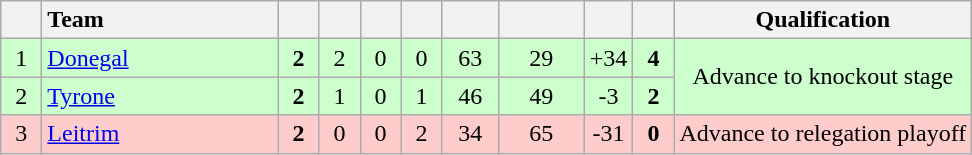<table class="wikitable" style="text-align:center">
<tr>
<th width="20"></th>
<th width="150" style="text-align:left;">Team</th>
<th width="20"></th>
<th width="20"></th>
<th width="20"></th>
<th width="20"></th>
<th width="30"></th>
<th width="50"></th>
<th width="20"></th>
<th width="20"></th>
<th>Qualification</th>
</tr>
<tr style="background:#ccffcc">
<td>1</td>
<td align="left"> <a href='#'>Donegal</a></td>
<td><strong>2</strong></td>
<td>2</td>
<td>0</td>
<td>0</td>
<td>63</td>
<td>29</td>
<td>+34</td>
<td><strong>4</strong></td>
<td rowspan="2">Advance to knockout stage</td>
</tr>
<tr style="background:#ccffcc">
<td>2</td>
<td align="left"> <a href='#'>Tyrone</a></td>
<td><strong>2</strong></td>
<td>1</td>
<td>0</td>
<td>1</td>
<td>46</td>
<td>49</td>
<td>-3</td>
<td><strong>2</strong></td>
</tr>
<tr style="background:#ffcccc">
<td>3</td>
<td align="left"><a href='#'>Leitrim</a></td>
<td><strong>2</strong></td>
<td>0</td>
<td>0</td>
<td>2</td>
<td>34</td>
<td>65</td>
<td>-31</td>
<td><strong>0</strong></td>
<td>Advance to relegation playoff</td>
</tr>
</table>
